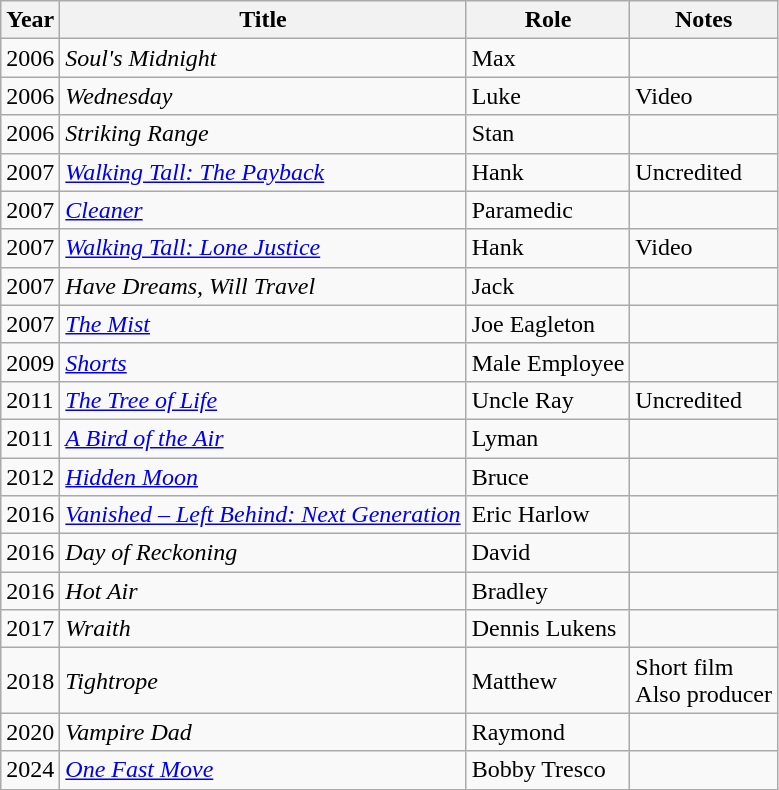<table class="wikitable sortable">
<tr>
<th>Year</th>
<th>Title</th>
<th>Role</th>
<th>Notes</th>
</tr>
<tr>
<td>2006</td>
<td><em>Soul's Midnight</em></td>
<td>Max</td>
<td></td>
</tr>
<tr>
<td>2006</td>
<td><em>Wednesday</em></td>
<td>Luke</td>
<td>Video</td>
</tr>
<tr>
<td>2006</td>
<td><em>Striking Range</em></td>
<td>Stan</td>
<td></td>
</tr>
<tr>
<td>2007</td>
<td><em><a href='#'>Walking Tall: The Payback</a></em></td>
<td>Hank</td>
<td>Uncredited</td>
</tr>
<tr>
<td>2007</td>
<td><em><a href='#'>Cleaner</a></em></td>
<td>Paramedic</td>
<td></td>
</tr>
<tr>
<td>2007</td>
<td><em><a href='#'>Walking Tall: Lone Justice</a></em></td>
<td>Hank</td>
<td>Video</td>
</tr>
<tr>
<td>2007</td>
<td><em>Have Dreams, Will Travel</em></td>
<td>Jack</td>
<td></td>
</tr>
<tr>
<td>2007</td>
<td><em><a href='#'>The Mist</a></em></td>
<td>Joe Eagleton</td>
<td></td>
</tr>
<tr>
<td>2009</td>
<td><em><a href='#'>Shorts</a></em></td>
<td>Male Employee</td>
<td></td>
</tr>
<tr>
<td>2011</td>
<td><em><a href='#'>The Tree of Life</a></em></td>
<td>Uncle Ray</td>
<td>Uncredited</td>
</tr>
<tr>
<td>2011</td>
<td><em><a href='#'>A Bird of the Air</a></em></td>
<td>Lyman</td>
<td></td>
</tr>
<tr>
<td>2012</td>
<td><em><a href='#'>Hidden Moon</a></em></td>
<td>Bruce</td>
<td></td>
</tr>
<tr>
<td>2016</td>
<td><em><a href='#'>Vanished – Left Behind: Next Generation</a></em></td>
<td>Eric Harlow</td>
<td></td>
</tr>
<tr>
<td>2016</td>
<td><em>Day of Reckoning</em></td>
<td>David</td>
<td></td>
</tr>
<tr>
<td>2016</td>
<td><em>Hot Air</em></td>
<td>Bradley</td>
<td></td>
</tr>
<tr>
<td>2017</td>
<td><em>Wraith</em></td>
<td>Dennis Lukens</td>
<td></td>
</tr>
<tr>
<td>2018</td>
<td><em>Tightrope</em></td>
<td>Matthew</td>
<td>Short film<br>Also producer</td>
</tr>
<tr>
<td>2020</td>
<td><em>Vampire Dad</em></td>
<td>Raymond</td>
<td></td>
</tr>
<tr>
<td>2024</td>
<td><em><a href='#'>One Fast Move</a></em></td>
<td>Bobby Tresco</td>
<td></td>
</tr>
</table>
